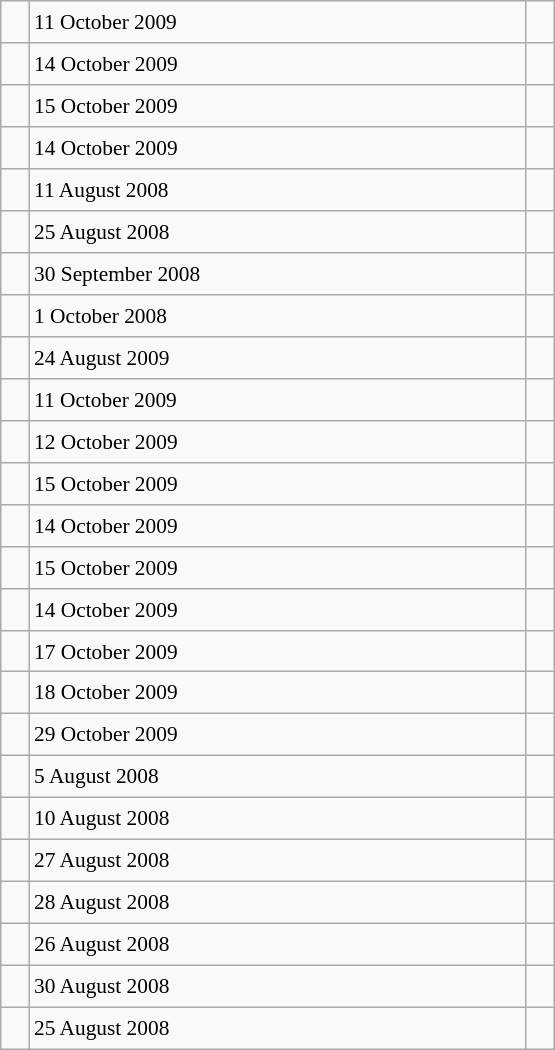<table class="wikitable" style="font-size: 89%; float: left; width: 26em; margin-right: 1em; height: 700px">
<tr>
<td></td>
<td>11 October 2009</td>
<td></td>
</tr>
<tr>
<td></td>
<td>14 October 2009</td>
<td></td>
</tr>
<tr>
<td></td>
<td>15 October 2009</td>
<td></td>
</tr>
<tr>
<td></td>
<td>14 October 2009</td>
<td></td>
</tr>
<tr>
<td></td>
<td>11 August 2008</td>
<td></td>
</tr>
<tr>
<td></td>
<td>25 August 2008</td>
<td></td>
</tr>
<tr>
<td></td>
<td>30 September 2008</td>
<td></td>
</tr>
<tr>
<td></td>
<td>1 October 2008</td>
<td></td>
</tr>
<tr>
<td></td>
<td>24 August 2009</td>
<td></td>
</tr>
<tr>
<td></td>
<td>11 October 2009</td>
<td></td>
</tr>
<tr>
<td></td>
<td>12 October 2009</td>
<td></td>
</tr>
<tr>
<td></td>
<td>15 October 2009</td>
<td></td>
</tr>
<tr>
<td></td>
<td>14 October 2009</td>
<td></td>
</tr>
<tr>
<td></td>
<td>15 October 2009</td>
<td></td>
</tr>
<tr>
<td></td>
<td>14 October 2009</td>
<td></td>
</tr>
<tr>
<td></td>
<td>17 October 2009</td>
<td></td>
</tr>
<tr>
<td></td>
<td>18 October 2009</td>
<td></td>
</tr>
<tr>
<td></td>
<td>29 October 2009</td>
<td></td>
</tr>
<tr>
<td></td>
<td>5 August 2008</td>
<td></td>
</tr>
<tr>
<td></td>
<td>10 August 2008</td>
<td></td>
</tr>
<tr>
<td></td>
<td>27 August 2008</td>
<td></td>
</tr>
<tr>
<td></td>
<td>28 August 2008</td>
<td></td>
</tr>
<tr>
<td></td>
<td>26 August 2008</td>
<td></td>
</tr>
<tr>
<td></td>
<td>30 August 2008</td>
<td></td>
</tr>
<tr>
<td></td>
<td>25 August 2008</td>
<td></td>
</tr>
</table>
